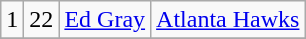<table class="wikitable">
<tr align="center" bgcolor="">
<td>1</td>
<td>22</td>
<td><a href='#'>Ed Gray</a></td>
<td><a href='#'>Atlanta Hawks</a></td>
</tr>
<tr align="center" bgcolor="">
</tr>
</table>
